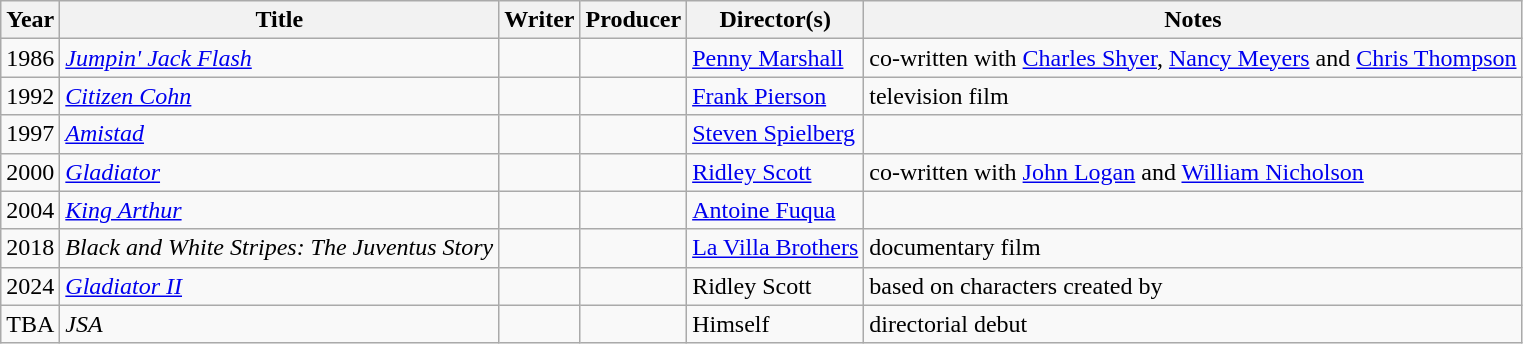<table class="wikitable sortable">
<tr>
<th>Year</th>
<th>Title</th>
<th>Writer</th>
<th>Producer</th>
<th>Director(s)</th>
<th>Notes</th>
</tr>
<tr>
<td>1986</td>
<td><em><a href='#'>Jumpin' Jack Flash</a></em></td>
<td></td>
<td></td>
<td><a href='#'>Penny Marshall</a></td>
<td>co-written with <a href='#'>Charles Shyer</a>, <a href='#'>Nancy Meyers</a> and <a href='#'>Chris Thompson</a></td>
</tr>
<tr>
<td>1992</td>
<td><em><a href='#'>Citizen Cohn</a></em></td>
<td></td>
<td></td>
<td><a href='#'>Frank Pierson</a></td>
<td>television film</td>
</tr>
<tr>
<td>1997</td>
<td><em><a href='#'>Amistad</a></em></td>
<td></td>
<td></td>
<td><a href='#'>Steven Spielberg</a></td>
<td></td>
</tr>
<tr>
<td>2000</td>
<td><em><a href='#'>Gladiator</a></em></td>
<td></td>
<td></td>
<td><a href='#'>Ridley Scott</a></td>
<td>co-written with <a href='#'>John Logan</a> and <a href='#'>William Nicholson</a></td>
</tr>
<tr>
<td>2004</td>
<td><em><a href='#'>King Arthur</a></em></td>
<td></td>
<td></td>
<td><a href='#'>Antoine Fuqua</a></td>
<td></td>
</tr>
<tr>
<td>2018</td>
<td><em>Black and White Stripes: The Juventus Story</em></td>
<td></td>
<td></td>
<td><a href='#'>La Villa Brothers</a></td>
<td>documentary film</td>
</tr>
<tr>
<td>2024</td>
<td><em><a href='#'>Gladiator II</a></em></td>
<td></td>
<td></td>
<td>Ridley Scott</td>
<td>based on characters created by</td>
</tr>
<tr>
<td>TBA</td>
<td><em>JSA</em></td>
<td></td>
<td></td>
<td>Himself</td>
<td>directorial debut</td>
</tr>
</table>
